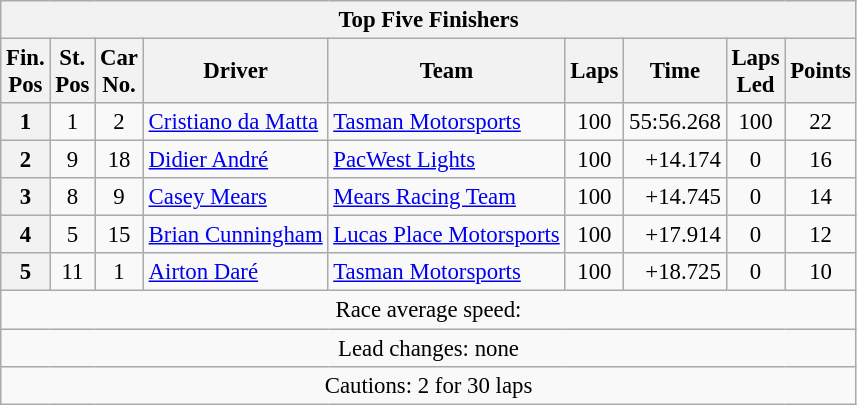<table class="wikitable" style="font-size:95%;">
<tr>
<th colspan=9>Top Five Finishers</th>
</tr>
<tr>
<th>Fin.<br>Pos</th>
<th>St.<br>Pos</th>
<th>Car<br>No.</th>
<th>Driver</th>
<th>Team</th>
<th>Laps</th>
<th>Time</th>
<th>Laps<br>Led</th>
<th>Points</th>
</tr>
<tr>
<th>1</th>
<td align=center>1</td>
<td align=center>2</td>
<td> <a href='#'>Cristiano da Matta</a></td>
<td><a href='#'>Tasman Motorsports</a></td>
<td align=center>100</td>
<td align=right>55:56.268</td>
<td align=center>100</td>
<td align=center>22</td>
</tr>
<tr>
<th>2</th>
<td align=center>9</td>
<td align=center>18</td>
<td> <a href='#'>Didier André</a></td>
<td><a href='#'>PacWest Lights</a></td>
<td align=center>100</td>
<td align=right>+14.174</td>
<td align=center>0</td>
<td align=center>16</td>
</tr>
<tr>
<th>3</th>
<td align=center>8</td>
<td align=center>9</td>
<td> <a href='#'>Casey Mears</a></td>
<td><a href='#'>Mears Racing Team</a></td>
<td align=center>100</td>
<td align=right>+14.745</td>
<td align=center>0</td>
<td align=center>14</td>
</tr>
<tr>
<th>4</th>
<td align=center>5</td>
<td align=center>15</td>
<td> <a href='#'>Brian Cunningham</a></td>
<td><a href='#'>Lucas Place Motorsports</a></td>
<td align=center>100</td>
<td align=right>+17.914</td>
<td align=center>0</td>
<td align=center>12</td>
</tr>
<tr>
<th>5</th>
<td align=center>11</td>
<td align=center>1</td>
<td> <a href='#'>Airton Daré</a></td>
<td><a href='#'>Tasman Motorsports</a></td>
<td align=center>100</td>
<td align=right>+18.725</td>
<td align=center>0</td>
<td align=center>10</td>
</tr>
<tr>
<td align=center colspan=9>Race average speed: </td>
</tr>
<tr>
<td align=center colspan=9>Lead changes: none</td>
</tr>
<tr>
<td align=center colspan=9>Cautions: 2 for 30 laps</td>
</tr>
</table>
